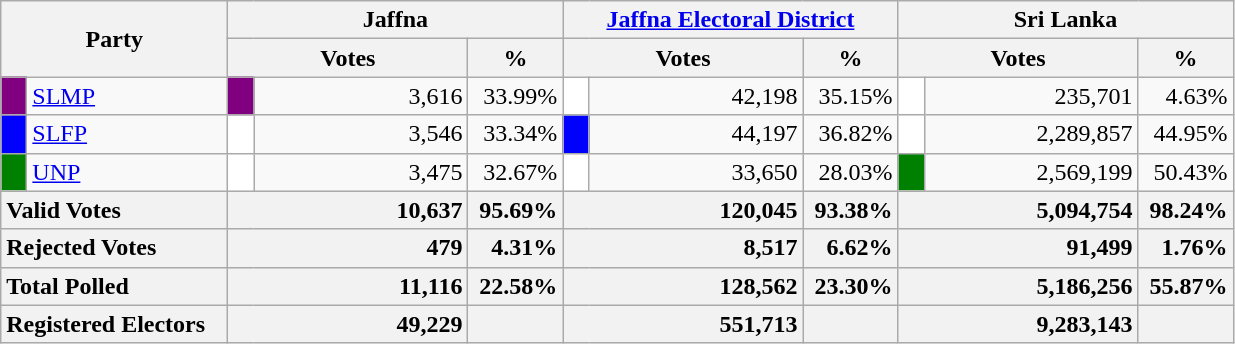<table class="wikitable">
<tr>
<th colspan="2" width="144px"rowspan="2">Party</th>
<th colspan="3" width="216px">Jaffna</th>
<th colspan="3" width="216px"><a href='#'>Jaffna Electoral District</a></th>
<th colspan="3" width="216px">Sri Lanka</th>
</tr>
<tr>
<th colspan="2" width="144px">Votes</th>
<th>%</th>
<th colspan="2" width="144px">Votes</th>
<th>%</th>
<th colspan="2" width="144px">Votes</th>
<th>%</th>
</tr>
<tr>
<td style="background-color:purple;" width="10px"></td>
<td style="text-align:left;"><a href='#'>SLMP</a></td>
<td style="background-color:purple;" width="10px"></td>
<td style="text-align:right;">3,616</td>
<td style="text-align:right;">33.99%</td>
<td style="background-color:white;" width="10px"></td>
<td style="text-align:right;">42,198</td>
<td style="text-align:right;">35.15%</td>
<td style="background-color:white;" width="10px"></td>
<td style="text-align:right;">235,701</td>
<td style="text-align:right;">4.63%</td>
</tr>
<tr>
<td style="background-color:blue;" width="10px"></td>
<td style="text-align:left;"><a href='#'>SLFP</a></td>
<td style="background-color:white;" width="10px"></td>
<td style="text-align:right;">3,546</td>
<td style="text-align:right;">33.34%</td>
<td style="background-color:blue;" width="10px"></td>
<td style="text-align:right;">44,197</td>
<td style="text-align:right;">36.82%</td>
<td style="background-color:white;" width="10px"></td>
<td style="text-align:right;">2,289,857</td>
<td style="text-align:right;">44.95%</td>
</tr>
<tr>
<td style="background-color:green;" width="10px"></td>
<td style="text-align:left;"><a href='#'>UNP</a></td>
<td style="background-color:white;" width="10px"></td>
<td style="text-align:right;">3,475</td>
<td style="text-align:right;">32.67%</td>
<td style="background-color:white;" width="10px"></td>
<td style="text-align:right;">33,650</td>
<td style="text-align:right;">28.03%</td>
<td style="background-color:green;" width="10px"></td>
<td style="text-align:right;">2,569,199</td>
<td style="text-align:right;">50.43%</td>
</tr>
<tr>
<th colspan="2" width="144px"style="text-align:left;">Valid Votes</th>
<th style="text-align:right;"colspan="2" width="144px">10,637</th>
<th style="text-align:right;">95.69%</th>
<th style="text-align:right;"colspan="2" width="144px">120,045</th>
<th style="text-align:right;">93.38%</th>
<th style="text-align:right;"colspan="2" width="144px">5,094,754</th>
<th style="text-align:right;">98.24%</th>
</tr>
<tr>
<th colspan="2" width="144px"style="text-align:left;">Rejected Votes</th>
<th style="text-align:right;"colspan="2" width="144px">479</th>
<th style="text-align:right;">4.31%</th>
<th style="text-align:right;"colspan="2" width="144px">8,517</th>
<th style="text-align:right;">6.62%</th>
<th style="text-align:right;"colspan="2" width="144px">91,499</th>
<th style="text-align:right;">1.76%</th>
</tr>
<tr>
<th colspan="2" width="144px"style="text-align:left;">Total Polled</th>
<th style="text-align:right;"colspan="2" width="144px">11,116</th>
<th style="text-align:right;">22.58%</th>
<th style="text-align:right;"colspan="2" width="144px">128,562</th>
<th style="text-align:right;">23.30%</th>
<th style="text-align:right;"colspan="2" width="144px">5,186,256</th>
<th style="text-align:right;">55.87%</th>
</tr>
<tr>
<th colspan="2" width="144px"style="text-align:left;">Registered Electors</th>
<th style="text-align:right;"colspan="2" width="144px">49,229</th>
<th></th>
<th style="text-align:right;"colspan="2" width="144px">551,713</th>
<th></th>
<th style="text-align:right;"colspan="2" width="144px">9,283,143</th>
<th></th>
</tr>
</table>
